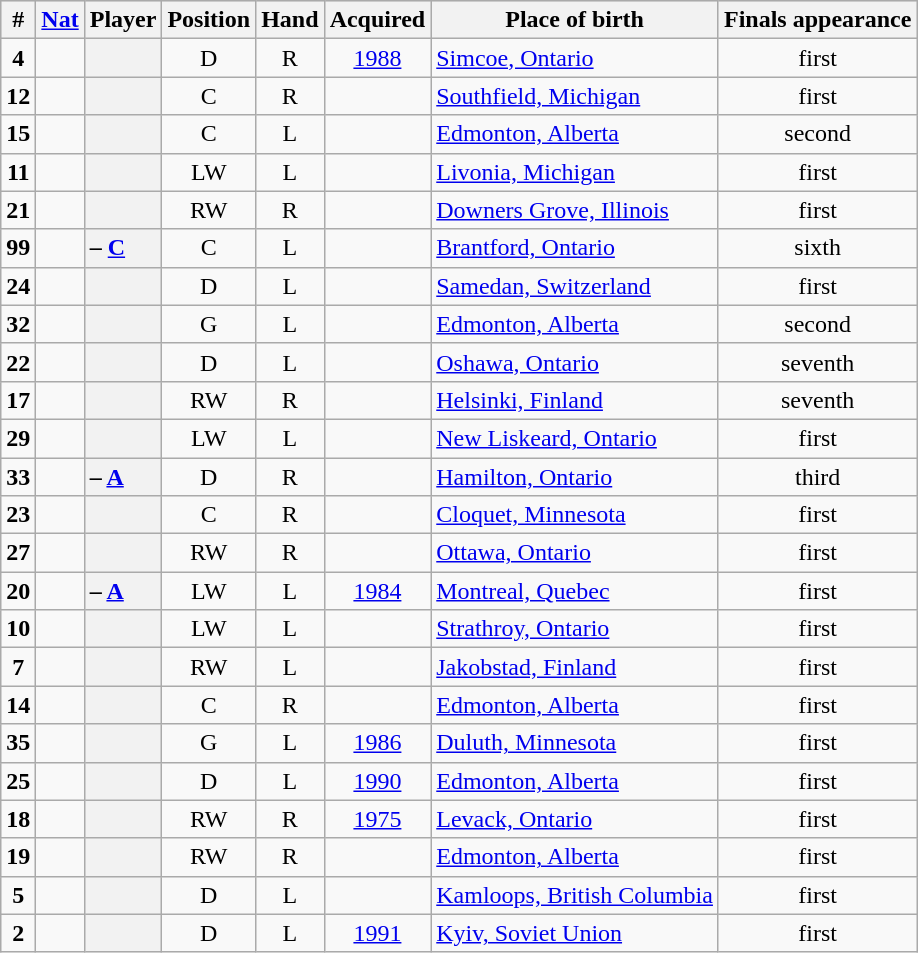<table class="sortable wikitable plainrowheaders" style="text-align:center;">
<tr style="background:#ddd;">
<th scope="col">#</th>
<th scope="col"><a href='#'>Nat</a></th>
<th scope="col">Player</th>
<th scope="col">Position</th>
<th scope="col">Hand</th>
<th scope="col">Acquired</th>
<th scope="col" class="unsortable">Place of birth</th>
<th scope="col" class="unsortable">Finals appearance</th>
</tr>
<tr>
<td><strong>4</strong></td>
<td></td>
<th scope="row" style="text-align:left;"></th>
<td>D</td>
<td>R</td>
<td><a href='#'>1988</a></td>
<td style="text-align:left;"><a href='#'>Simcoe, Ontario</a></td>
<td>first</td>
</tr>
<tr>
<td><strong>12</strong></td>
<td></td>
<th scope="row" style="text-align:left;"></th>
<td>C</td>
<td>R</td>
<td></td>
<td style="text-align:left;"><a href='#'>Southfield, Michigan</a></td>
<td>first</td>
</tr>
<tr>
<td><strong>15</strong></td>
<td></td>
<th scope="row" style="text-align:left;"></th>
<td>C</td>
<td>L</td>
<td></td>
<td style="text-align:left;"><a href='#'>Edmonton, Alberta</a></td>
<td>second </td>
</tr>
<tr>
<td><strong>11</strong></td>
<td></td>
<th scope="row" style="text-align:left;"></th>
<td>LW</td>
<td>L</td>
<td></td>
<td style="text-align:left;"><a href='#'>Livonia, Michigan</a></td>
<td>first</td>
</tr>
<tr>
<td><strong>21</strong></td>
<td></td>
<th scope="row" style="text-align:left;"></th>
<td>RW</td>
<td>R</td>
<td></td>
<td style="text-align:left;"><a href='#'>Downers Grove, Illinois</a></td>
<td>first</td>
</tr>
<tr>
<td><strong>99</strong></td>
<td></td>
<th scope="row" style="text-align:left;"> – <strong><a href='#'>C</a></strong></th>
<td>C</td>
<td>L</td>
<td></td>
<td style="text-align:left;"><a href='#'>Brantford, Ontario</a></td>
<td>sixth </td>
</tr>
<tr>
<td><strong>24</strong></td>
<td></td>
<th scope="row" style="text-align:left;"></th>
<td>D</td>
<td>L</td>
<td></td>
<td style="text-align:left;"><a href='#'>Samedan, Switzerland</a></td>
<td>first</td>
</tr>
<tr>
<td><strong>32</strong></td>
<td></td>
<th scope="row" style="text-align:left;"></th>
<td>G</td>
<td>L</td>
<td></td>
<td style="text-align:left;"><a href='#'>Edmonton, Alberta</a></td>
<td>second </td>
</tr>
<tr>
<td><strong>22</strong></td>
<td></td>
<th scope="row" style="text-align:left;"></th>
<td>D</td>
<td>L</td>
<td></td>
<td style="text-align:left;"><a href='#'>Oshawa, Ontario</a></td>
<td>seventh </td>
</tr>
<tr>
<td><strong>17</strong></td>
<td></td>
<th scope="row" style="text-align:left;"></th>
<td>RW</td>
<td>R</td>
<td></td>
<td style="text-align:left;"><a href='#'>Helsinki, Finland</a></td>
<td>seventh </td>
</tr>
<tr>
<td><strong>29</strong></td>
<td></td>
<th scope="row" style="text-align:left;"></th>
<td>LW</td>
<td>L</td>
<td></td>
<td style="text-align:left;"><a href='#'>New Liskeard, Ontario</a></td>
<td>first</td>
</tr>
<tr>
<td><strong>33</strong></td>
<td></td>
<th scope="row" style="text-align:left;"> – <strong><a href='#'>A</a></strong></th>
<td>D</td>
<td>R</td>
<td></td>
<td style="text-align:left;"><a href='#'>Hamilton, Ontario</a></td>
<td>third </td>
</tr>
<tr>
<td><strong>23</strong></td>
<td></td>
<th scope="row" style="text-align:left;"></th>
<td>C</td>
<td>R</td>
<td></td>
<td style="text-align:left;"><a href='#'>Cloquet, Minnesota</a></td>
<td>first</td>
</tr>
<tr>
<td><strong>27</strong></td>
<td></td>
<th scope="row" style="text-align:left;"></th>
<td>RW</td>
<td>R</td>
<td></td>
<td style="text-align:left;"><a href='#'>Ottawa, Ontario</a></td>
<td>first</td>
</tr>
<tr>
<td><strong>20</strong></td>
<td></td>
<th scope="row" style="text-align:left;"> – <strong><a href='#'>A</a></strong></th>
<td>LW</td>
<td>L</td>
<td><a href='#'>1984</a></td>
<td style="text-align:left;"><a href='#'>Montreal, Quebec</a></td>
<td>first</td>
</tr>
<tr>
<td><strong>10</strong></td>
<td></td>
<th scope="row" style="text-align:left;"></th>
<td>LW</td>
<td>L</td>
<td></td>
<td style="text-align:left;"><a href='#'>Strathroy, Ontario</a></td>
<td>first</td>
</tr>
<tr>
<td><strong>7</strong></td>
<td></td>
<th scope="row" style="text-align:left;"></th>
<td>RW</td>
<td>L</td>
<td></td>
<td style="text-align:left;"><a href='#'>Jakobstad, Finland</a></td>
<td>first</td>
</tr>
<tr>
<td><strong>14</strong></td>
<td></td>
<th scope="row" style="text-align:left;"></th>
<td>C</td>
<td>R</td>
<td></td>
<td style="text-align:left;"><a href='#'>Edmonton, Alberta</a></td>
<td>first</td>
</tr>
<tr>
<td><strong>35</strong></td>
<td></td>
<th scope="row" style="text-align:left;"></th>
<td>G</td>
<td>L</td>
<td><a href='#'>1986</a></td>
<td style="text-align:left;"><a href='#'>Duluth, Minnesota</a></td>
<td>first</td>
</tr>
<tr>
<td><strong>25</strong></td>
<td></td>
<th scope="row" style="text-align:left;"></th>
<td>D</td>
<td>L</td>
<td><a href='#'>1990</a></td>
<td style="text-align:left;"><a href='#'>Edmonton, Alberta</a></td>
<td>first</td>
</tr>
<tr>
<td><strong>18</strong></td>
<td></td>
<th scope="row" style="text-align:left;"></th>
<td>RW</td>
<td>R</td>
<td><a href='#'>1975</a></td>
<td style="text-align:left;"><a href='#'>Levack, Ontario</a></td>
<td>first</td>
</tr>
<tr>
<td><strong>19</strong></td>
<td></td>
<th scope="row" style="text-align:left;"></th>
<td>RW</td>
<td>R</td>
<td></td>
<td style="text-align:left;"><a href='#'>Edmonton, Alberta</a></td>
<td>first</td>
</tr>
<tr>
<td><strong>5</strong></td>
<td></td>
<th scope="row" style="text-align:left;"></th>
<td>D</td>
<td>L</td>
<td></td>
<td style="text-align:left;"><a href='#'>Kamloops, British Columbia</a></td>
<td>first</td>
</tr>
<tr>
<td><strong>2</strong></td>
<td></td>
<th scope="row" style="text-align:left;"></th>
<td>D</td>
<td>L</td>
<td><a href='#'>1991</a></td>
<td style="text-align:left;"><a href='#'>Kyiv, Soviet Union</a></td>
<td>first</td>
</tr>
</table>
